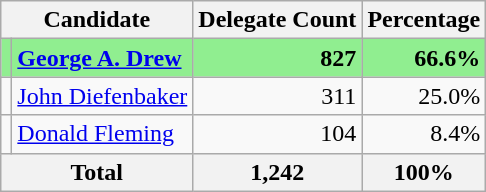<table class="wikitable">
<tr>
<th colspan="2">Candidate</th>
<th>Delegate Count</th>
<th>Percentage</th>
</tr>
<tr style="background:lightgreen;">
<td></td>
<td><strong><a href='#'>George A. Drew</a></strong></td>
<td align="right"><strong>827</strong></td>
<td align="right"><strong>66.6%</strong></td>
</tr>
<tr>
<td></td>
<td><a href='#'>John Diefenbaker</a></td>
<td align="right">311</td>
<td align="right">25.0%</td>
</tr>
<tr>
<td></td>
<td><a href='#'>Donald Fleming</a></td>
<td align="right">104</td>
<td align="right">8.4%</td>
</tr>
<tr>
<th colspan="2">Total</th>
<th align="right">1,242</th>
<th align="right">100%</th>
</tr>
</table>
